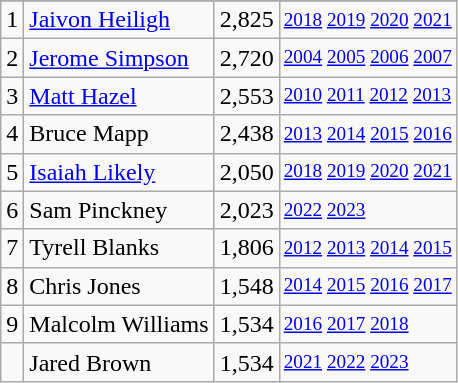<table class="wikitable">
<tr>
</tr>
<tr>
<td>1</td>
<td><a href='#'>Jaivon Heiligh</a></td>
<td>2,825</td>
<td style="font-size:80%;"><a href='#'>2018</a> <a href='#'>2019</a> <a href='#'>2020</a> <a href='#'>2021</a></td>
</tr>
<tr>
<td>2</td>
<td><a href='#'>Jerome Simpson</a></td>
<td>2,720</td>
<td style="font-size:80%;"><a href='#'>2004</a> <a href='#'>2005</a> <a href='#'>2006</a> <a href='#'>2007</a></td>
</tr>
<tr>
<td>3</td>
<td><a href='#'>Matt Hazel</a></td>
<td>2,553</td>
<td style="font-size:80%;"><a href='#'>2010</a> <a href='#'>2011</a> <a href='#'>2012</a> <a href='#'>2013</a></td>
</tr>
<tr>
<td>4</td>
<td>Bruce Mapp</td>
<td>2,438</td>
<td style="font-size:80%;"><a href='#'>2013</a> <a href='#'>2014</a> <a href='#'>2015</a> <a href='#'>2016</a></td>
</tr>
<tr>
<td>5</td>
<td><a href='#'>Isaiah Likely</a></td>
<td>2,050</td>
<td style="font-size:80%;"><a href='#'>2018</a> <a href='#'>2019</a> <a href='#'>2020</a> <a href='#'>2021</a></td>
</tr>
<tr>
<td>6</td>
<td>Sam Pinckney</td>
<td>2,023</td>
<td style="font-size:80%;"><a href='#'>2022</a> <a href='#'>2023</a></td>
</tr>
<tr>
<td>7</td>
<td>Tyrell Blanks</td>
<td>1,806</td>
<td style="font-size:80%;"><a href='#'>2012</a> <a href='#'>2013</a> <a href='#'>2014</a> <a href='#'>2015</a></td>
</tr>
<tr>
<td>8</td>
<td>Chris Jones</td>
<td>1,548</td>
<td style="font-size:80%;"><a href='#'>2014</a> <a href='#'>2015</a> <a href='#'>2016</a> <a href='#'>2017</a></td>
</tr>
<tr>
<td>9</td>
<td>Malcolm Williams</td>
<td>1,534</td>
<td style="font-size:80%;"><a href='#'>2016</a> <a href='#'>2017</a> <a href='#'>2018</a></td>
</tr>
<tr>
<td></td>
<td>Jared Brown</td>
<td>1,534</td>
<td style="font-size:80%;"><a href='#'>2021</a> <a href='#'>2022</a> <a href='#'>2023</a></td>
</tr>
</table>
